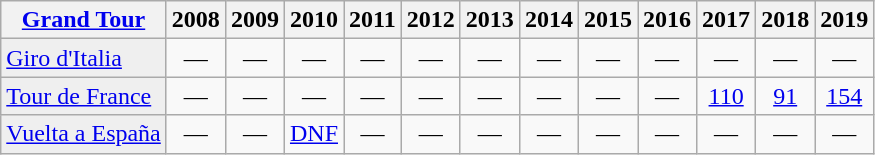<table class="wikitable plainrowheaders">
<tr>
<th scope="col"><a href='#'>Grand Tour</a></th>
<th>2008</th>
<th>2009</th>
<th>2010</th>
<th>2011</th>
<th>2012</th>
<th>2013</th>
<th>2014</th>
<th>2015</th>
<th>2016</th>
<th scope="col">2017</th>
<th>2018</th>
<th>2019</th>
</tr>
<tr style="text-align:center;">
<td style="text-align:left; background:#efefef;"> <a href='#'>Giro d'Italia</a></td>
<td>—</td>
<td>—</td>
<td>—</td>
<td>—</td>
<td>—</td>
<td>—</td>
<td>—</td>
<td>—</td>
<td>—</td>
<td>—</td>
<td>—</td>
<td>—</td>
</tr>
<tr style="text-align:center;">
<td style="text-align:left; background:#efefef;"> <a href='#'>Tour de France</a></td>
<td>—</td>
<td>—</td>
<td>—</td>
<td>—</td>
<td>—</td>
<td>—</td>
<td>—</td>
<td>—</td>
<td>—</td>
<td><a href='#'>110</a></td>
<td><a href='#'>91</a></td>
<td><a href='#'>154</a></td>
</tr>
<tr style="text-align:center;">
<td style="text-align:left; background:#efefef;"> <a href='#'>Vuelta a España</a></td>
<td>—</td>
<td>—</td>
<td><a href='#'>DNF</a></td>
<td>—</td>
<td>—</td>
<td>—</td>
<td>—</td>
<td>—</td>
<td>—</td>
<td>—</td>
<td>—</td>
<td>—</td>
</tr>
</table>
